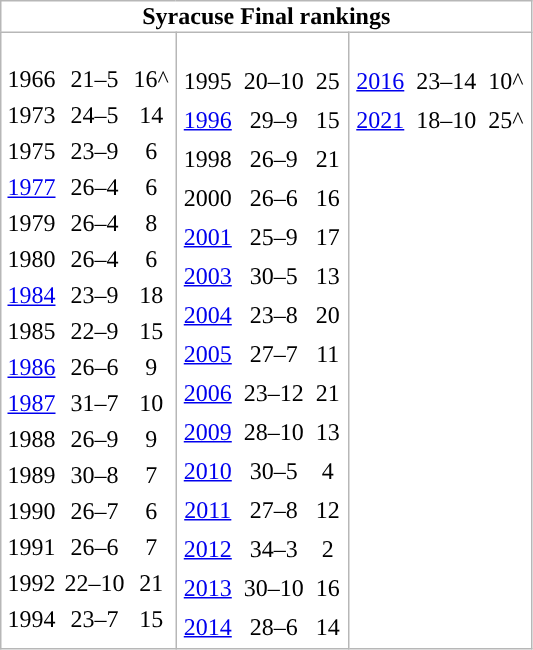<table class="toccolours collapsible" style="background:white; border:1px #b7b7b7 solid; border-collapse:collapse;color:">
<tr>
<th colspan=3>Syracuse Final rankings</th>
</tr>
<tr style="background:white;">
<td style="vertical-align:top; border: 1px #b7b7b7 solid;"><br><table cellpadding="3" border="0" cellspacing="0" style="width:100%;text-align:center;">
<tr>
<td>1966</td>
<td>21–5</td>
<td>16^</td>
</tr>
<tr>
<td>1973</td>
<td>24–5</td>
<td>14</td>
</tr>
<tr>
<td>1975</td>
<td>23–9</td>
<td>6</td>
</tr>
<tr>
<td><a href='#'>1977</a></td>
<td>26–4</td>
<td>6</td>
</tr>
<tr>
<td>1979</td>
<td>26–4</td>
<td>8</td>
</tr>
<tr>
<td>1980</td>
<td>26–4</td>
<td>6</td>
</tr>
<tr>
<td><a href='#'>1984</a></td>
<td>23–9</td>
<td>18</td>
</tr>
<tr>
<td>1985</td>
<td>22–9</td>
<td>15</td>
</tr>
<tr>
<td><a href='#'>1986</a></td>
<td>26–6</td>
<td>9</td>
</tr>
<tr>
<td><a href='#'>1987</a></td>
<td>31–7</td>
<td>10</td>
</tr>
<tr>
<td>1988</td>
<td>26–9</td>
<td>9</td>
</tr>
<tr>
<td>1989</td>
<td>30–8</td>
<td>7</td>
</tr>
<tr>
<td>1990</td>
<td>26–7</td>
<td>6</td>
</tr>
<tr>
<td>1991</td>
<td>26–6</td>
<td>7</td>
</tr>
<tr>
<td>1992</td>
<td>22–10</td>
<td>21</td>
</tr>
<tr>
<td>1994</td>
<td>23–7</td>
<td>15</td>
</tr>
</table>
</td>
<td style="vertical-align:top; border: 1px #b7b7b7 solid;"><br><table cellpadding="4" border="0" cellspacing="0" style="width:100%;text-align:center;">
<tr>
<td>1995</td>
<td>20–10</td>
<td>25</td>
</tr>
<tr>
<td><a href='#'>1996</a></td>
<td>29–9</td>
<td>15</td>
</tr>
<tr>
<td>1998</td>
<td>26–9</td>
<td>21</td>
</tr>
<tr>
<td>2000</td>
<td>26–6</td>
<td>16</td>
</tr>
<tr>
<td><a href='#'>2001</a></td>
<td>25–9</td>
<td>17</td>
</tr>
<tr>
<td><a href='#'>2003</a></td>
<td>30–5</td>
<td>13</td>
</tr>
<tr>
<td><a href='#'>2004</a></td>
<td>23–8</td>
<td>20</td>
</tr>
<tr>
<td><a href='#'>2005</a></td>
<td>27–7</td>
<td>11</td>
</tr>
<tr>
<td><a href='#'>2006</a></td>
<td>23–12</td>
<td>21</td>
</tr>
<tr>
<td><a href='#'>2009</a></td>
<td>28–10</td>
<td>13</td>
</tr>
<tr>
<td><a href='#'>2010</a></td>
<td>30–5</td>
<td>4</td>
</tr>
<tr>
<td><a href='#'>2011</a></td>
<td>27–8</td>
<td>12</td>
</tr>
<tr>
<td><a href='#'>2012</a></td>
<td>34–3</td>
<td>2</td>
</tr>
<tr>
<td><a href='#'>2013</a></td>
<td>30–10</td>
<td>16</td>
</tr>
<tr>
<td><a href='#'>2014</a></td>
<td>28–6</td>
<td>14</td>
</tr>
</table>
</td>
<td style="vertical-align:top; border: 1px #b7b7b7 solid;"><br><table cellpadding="4" border="0" cellspacing="0" style="width:100%;text-align:center;">
<tr>
<td><a href='#'>2016</a></td>
<td>23–14</td>
<td>10^</td>
</tr>
<tr>
<td><a href='#'>2021</a></td>
<td>18–10</td>
<td>25^</td>
</tr>
</table>
</td>
</tr>
</table>
